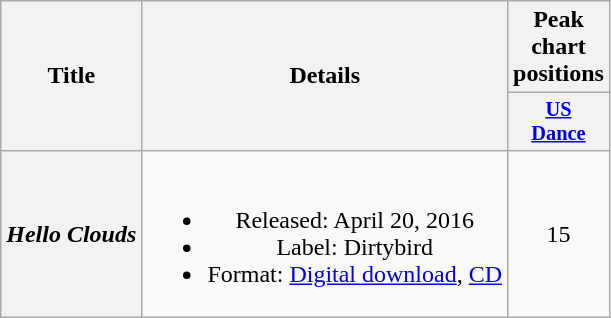<table class="wikitable plainrowheaders" style="text-align:center;">
<tr>
<th rowspan="2" scope="col">Title</th>
<th rowspan="2" scope="col">Details</th>
<th scope="col">Peak chart positions</th>
</tr>
<tr>
<th scope="col" style="width:3em;font-size:85%;"><a href='#'>US</a><br><a href='#'>Dance</a><br></th>
</tr>
<tr>
<th scope="row"><em>Hello Clouds</em></th>
<td><br><ul><li>Released: April 20, 2016</li><li>Label: Dirtybird</li><li>Format: <a href='#'>Digital download</a>, <a href='#'>CD</a></li></ul></td>
<td>15</td>
</tr>
</table>
